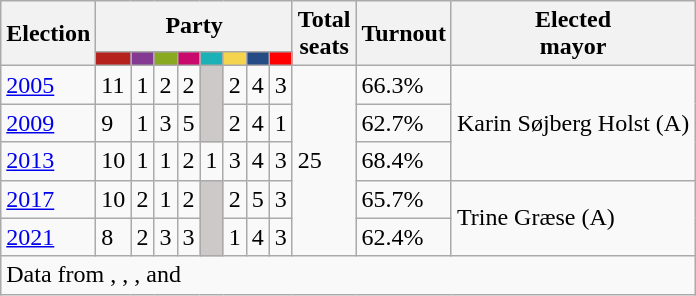<table class="wikitable">
<tr>
<th rowspan="2">Election</th>
<th colspan="8">Party</th>
<th rowspan="2">Total<br>seats</th>
<th rowspan="2">Turnout</th>
<th rowspan="2">Elected<br>mayor</th>
</tr>
<tr>
<td style="background:#B5211D;"><strong><a href='#'></a></strong></td>
<td style="background:#843A93;"><strong><a href='#'></a></strong></td>
<td style="background:#89A920;"><strong><a href='#'></a></strong></td>
<td style="background:#C9096C;"><strong><a href='#'></a></strong></td>
<td style="background:#1CB1B7;"><strong><a href='#'></a></strong></td>
<td style="background:#F4D44D;"><strong><a href='#'></a></strong></td>
<td style="background:#254C85;"><strong><a href='#'></a></strong></td>
<td style="background:#FF0000;"><strong><a href='#'></a></strong></td>
</tr>
<tr>
<td><a href='#'>2005</a></td>
<td>11</td>
<td>1</td>
<td>2</td>
<td>2</td>
<td style="background:#CDC9C9;" rowspan="2"></td>
<td>2</td>
<td>4</td>
<td>3</td>
<td rowspan="5">25</td>
<td>66.3%</td>
<td rowspan="3">Karin Søjberg Holst (A)</td>
</tr>
<tr>
<td><a href='#'>2009</a></td>
<td>9</td>
<td>1</td>
<td>3</td>
<td>5</td>
<td>2</td>
<td>4</td>
<td>1</td>
<td>62.7%</td>
</tr>
<tr>
<td><a href='#'>2013</a></td>
<td>10</td>
<td>1</td>
<td>1</td>
<td>2</td>
<td>1</td>
<td>3</td>
<td>4</td>
<td>3</td>
<td>68.4%</td>
</tr>
<tr>
<td><a href='#'>2017</a></td>
<td>10</td>
<td>2</td>
<td>1</td>
<td>2</td>
<td rowspan="2" style="background:#CDC9C9;"></td>
<td>2</td>
<td>5</td>
<td>3</td>
<td>65.7%</td>
<td rowspan="2">Trine Græse (A)</td>
</tr>
<tr>
<td><a href='#'>2021</a></td>
<td>8</td>
<td>2</td>
<td>3</td>
<td>3</td>
<td>1</td>
<td>4</td>
<td>3</td>
<td>62.4%</td>
</tr>
<tr>
<td colspan="14">Data from , , ,  and </td>
</tr>
</table>
